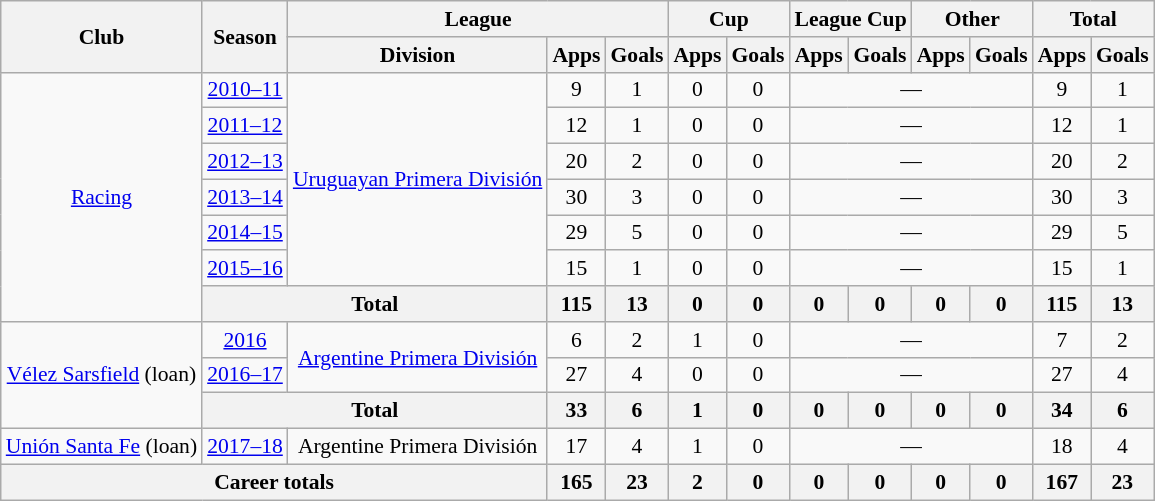<table class="wikitable" style="font-size:90%; text-align: center">
<tr>
<th rowspan=2>Club</th>
<th rowspan=2>Season</th>
<th colspan=3>League</th>
<th colspan=2>Cup</th>
<th colspan=2>League Cup</th>
<th colspan=2>Other</th>
<th colspan=2>Total</th>
</tr>
<tr>
<th>Division</th>
<th>Apps</th>
<th>Goals</th>
<th>Apps</th>
<th>Goals</th>
<th>Apps</th>
<th>Goals</th>
<th>Apps</th>
<th>Goals</th>
<th>Apps</th>
<th>Goals</th>
</tr>
<tr>
<td rowspan=7><a href='#'>Racing</a></td>
<td><a href='#'>2010–11</a></td>
<td rowspan=6><a href='#'>Uruguayan Primera División</a></td>
<td>9</td>
<td>1</td>
<td>0</td>
<td>0</td>
<td colspan=4>—</td>
<td>9</td>
<td>1</td>
</tr>
<tr>
<td><a href='#'>2011–12</a></td>
<td>12</td>
<td>1</td>
<td>0</td>
<td>0</td>
<td colspan=4>—</td>
<td>12</td>
<td>1</td>
</tr>
<tr>
<td><a href='#'>2012–13</a></td>
<td>20</td>
<td>2</td>
<td>0</td>
<td>0</td>
<td colspan=4>—</td>
<td>20</td>
<td>2</td>
</tr>
<tr>
<td><a href='#'>2013–14</a></td>
<td>30</td>
<td>3</td>
<td>0</td>
<td>0</td>
<td colspan=4>—</td>
<td>30</td>
<td>3</td>
</tr>
<tr>
<td><a href='#'>2014–15</a></td>
<td>29</td>
<td>5</td>
<td>0</td>
<td>0</td>
<td colspan=4>—</td>
<td>29</td>
<td>5</td>
</tr>
<tr>
<td><a href='#'>2015–16</a></td>
<td>15</td>
<td>1</td>
<td>0</td>
<td>0</td>
<td colspan=4>—</td>
<td>15</td>
<td>1</td>
</tr>
<tr>
<th colspan=2>Total</th>
<th>115</th>
<th>13</th>
<th>0</th>
<th>0</th>
<th>0</th>
<th>0</th>
<th>0</th>
<th>0</th>
<th>115</th>
<th>13</th>
</tr>
<tr>
<td rowspan=3><a href='#'>Vélez Sarsfield</a> (loan)</td>
<td><a href='#'>2016</a></td>
<td rowspan=2><a href='#'>Argentine Primera División</a></td>
<td>6</td>
<td>2</td>
<td>1</td>
<td>0</td>
<td colspan=4>—</td>
<td>7</td>
<td>2</td>
</tr>
<tr>
<td><a href='#'>2016–17</a></td>
<td>27</td>
<td>4</td>
<td>0</td>
<td>0</td>
<td colspan=4>—</td>
<td>27</td>
<td>4</td>
</tr>
<tr>
<th colspan=2>Total</th>
<th>33</th>
<th>6</th>
<th>1</th>
<th>0</th>
<th>0</th>
<th>0</th>
<th>0</th>
<th>0</th>
<th>34</th>
<th>6</th>
</tr>
<tr>
<td><a href='#'>Unión Santa Fe</a> (loan)</td>
<td><a href='#'>2017–18</a></td>
<td>Argentine Primera División</td>
<td>17</td>
<td>4</td>
<td>1</td>
<td>0</td>
<td colspan=4>—</td>
<td>18</td>
<td>4</td>
</tr>
<tr>
<th colspan=3>Career totals</th>
<th>165</th>
<th>23</th>
<th>2</th>
<th>0</th>
<th>0</th>
<th>0</th>
<th>0</th>
<th>0</th>
<th>167</th>
<th>23</th>
</tr>
</table>
